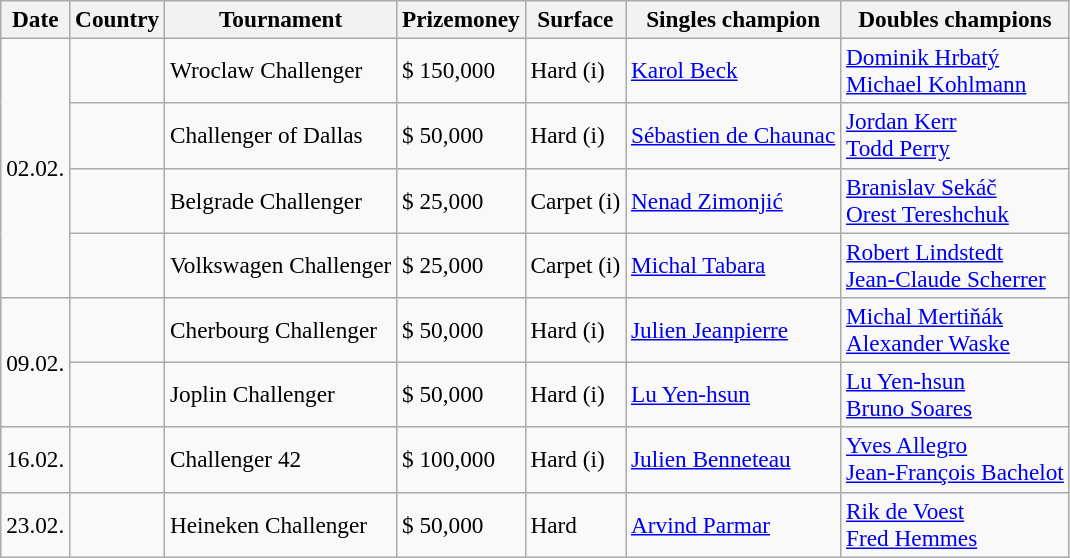<table class="sortable wikitable" style=font-size:97%>
<tr>
<th>Date</th>
<th>Country</th>
<th>Tournament</th>
<th>Prizemoney</th>
<th>Surface</th>
<th>Singles champion</th>
<th>Doubles champions</th>
</tr>
<tr>
<td rowspan="4">02.02.</td>
<td></td>
<td>Wroclaw Challenger</td>
<td>$ 150,000</td>
<td>Hard (i)</td>
<td> <a href='#'>Karol Beck</a></td>
<td> <a href='#'>Dominik Hrbatý</a> <br>  <a href='#'>Michael Kohlmann</a></td>
</tr>
<tr>
<td></td>
<td>Challenger of Dallas</td>
<td>$ 50,000</td>
<td>Hard (i)</td>
<td> <a href='#'>Sébastien de Chaunac</a></td>
<td> <a href='#'>Jordan Kerr</a> <br>  <a href='#'>Todd Perry</a></td>
</tr>
<tr>
<td></td>
<td>Belgrade Challenger</td>
<td>$ 25,000</td>
<td>Carpet (i)</td>
<td> <a href='#'>Nenad Zimonjić</a></td>
<td> <a href='#'>Branislav Sekáč</a><br> <a href='#'>Orest Tereshchuk</a></td>
</tr>
<tr>
<td></td>
<td>Volkswagen Challenger</td>
<td>$ 25,000</td>
<td>Carpet (i)</td>
<td> <a href='#'>Michal Tabara</a></td>
<td> <a href='#'>Robert Lindstedt</a> <br>  <a href='#'>Jean-Claude Scherrer</a></td>
</tr>
<tr>
<td rowspan="2">09.02.</td>
<td></td>
<td>Cherbourg Challenger</td>
<td>$ 50,000</td>
<td>Hard (i)</td>
<td> <a href='#'>Julien Jeanpierre</a></td>
<td> <a href='#'>Michal Mertiňák</a> <br>  <a href='#'>Alexander Waske</a></td>
</tr>
<tr>
<td></td>
<td>Joplin Challenger</td>
<td>$ 50,000</td>
<td>Hard (i)</td>
<td> <a href='#'>Lu Yen-hsun</a></td>
<td> <a href='#'>Lu Yen-hsun</a><br> <a href='#'>Bruno Soares</a></td>
</tr>
<tr>
<td>16.02.</td>
<td></td>
<td>Challenger 42</td>
<td>$ 100,000</td>
<td>Hard (i)</td>
<td> <a href='#'>Julien Benneteau</a></td>
<td> <a href='#'>Yves Allegro</a><br> <a href='#'>Jean-François Bachelot</a></td>
</tr>
<tr>
<td>23.02.</td>
<td></td>
<td>Heineken Challenger</td>
<td>$ 50,000</td>
<td>Hard</td>
<td> <a href='#'>Arvind Parmar</a></td>
<td> <a href='#'>Rik de Voest</a><br> <a href='#'>Fred Hemmes</a></td>
</tr>
</table>
